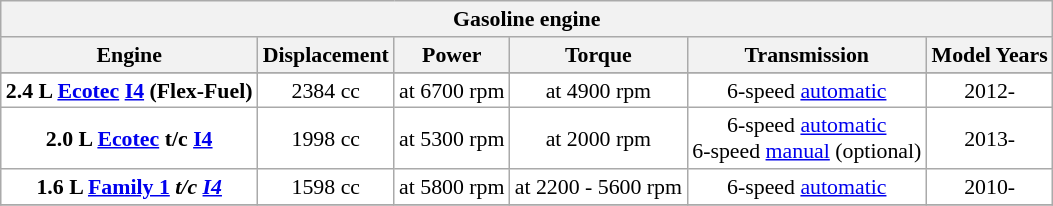<table class="wikitable"  style="text-align:center; font-size:91%; ">
<tr>
<th colspan="8">Gasoline engine</th>
</tr>
<tr style="background:#dcdcdc; text-align:center; vertical-align:middle;">
<th>Engine</th>
<th>Displacement</th>
<th>Power</th>
<th>Torque</th>
<th>Transmission</th>
<th>Model Years</th>
</tr>
<tr style="background:#fff;">
</tr>
<tr style="background:#fff;">
<td><strong>2.4 L <a href='#'>Ecotec</a> <a href='#'>I4</a> (Flex-Fuel)</strong></td>
<td>2384 cc</td>
<td> at 6700 rpm</td>
<td> at 4900 rpm</td>
<td>6-speed <a href='#'>automatic</a></td>
<td>2012-</td>
</tr>
<tr style="background:#fff;">
<td><strong>2.0 L <a href='#'>Ecotec</a> t/c <a href='#'>I4</a></strong></td>
<td>1998 cc</td>
<td> at 5300 rpm</td>
<td> at 2000 rpm</td>
<td>6-speed <a href='#'>automatic</a> <br> 6-speed <a href='#'>manual</a> (optional)</td>
<td>2013-</td>
</tr>
<tr style="background:#fff;">
<td><strong>1.6 L <a href='#'>Family 1</a><em> t/c <a href='#'>I4</a></strong></td>
<td>1598 cc</td>
<td> at 5800 rpm</td>
<td> at 2200 - 5600 rpm</td>
<td>6-speed <a href='#'>automatic</a></td>
<td>2010-</td>
</tr>
<tr>
</tr>
</table>
